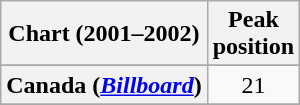<table class="wikitable sortable plainrowheaders">
<tr>
<th>Chart (2001–2002)</th>
<th>Peak<br>position</th>
</tr>
<tr>
</tr>
<tr>
</tr>
<tr>
<th scope="row">Canada (<em><a href='#'>Billboard</a></em>)</th>
<td align="center">21</td>
</tr>
<tr>
</tr>
<tr>
</tr>
<tr>
</tr>
<tr>
</tr>
<tr>
</tr>
<tr>
</tr>
<tr>
</tr>
<tr>
</tr>
</table>
